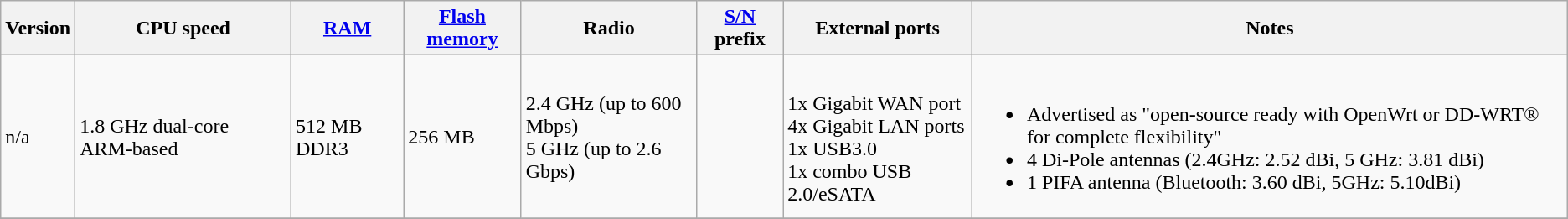<table class="wikitable">
<tr>
<th>Version</th>
<th>CPU speed</th>
<th><a href='#'>RAM</a></th>
<th><a href='#'>Flash memory</a></th>
<th>Radio</th>
<th><a href='#'>S/N</a> prefix</th>
<th>External ports</th>
<th>Notes</th>
</tr>
<tr>
<td>n/a</td>
<td>1.8 GHz dual‑core ARM‑based</td>
<td>512 MB DDR3</td>
<td>256 MB</td>
<td>2.4 GHz (up to 600 Mbps)<br>5 GHz (up to 2.6 Gbps)</td>
<td></td>
<td><br>1x Gigabit WAN port<br>
4x Gigabit LAN ports<br>
1x USB3.0<br>
1x combo USB 2.0/eSATA<br></td>
<td><br><ul><li>Advertised as "open‑source ready with OpenWrt or DD‑WRT® for complete flexibility"</li><li>4 Di-Pole antennas (2.4GHz: 2.52 dBi, 5 GHz: 3.81 dBi)</li><li>1 PIFA antenna (Bluetooth: 3.60 dBi, 5GHz: 5.10dBi)</li></ul></td>
</tr>
<tr>
</tr>
</table>
